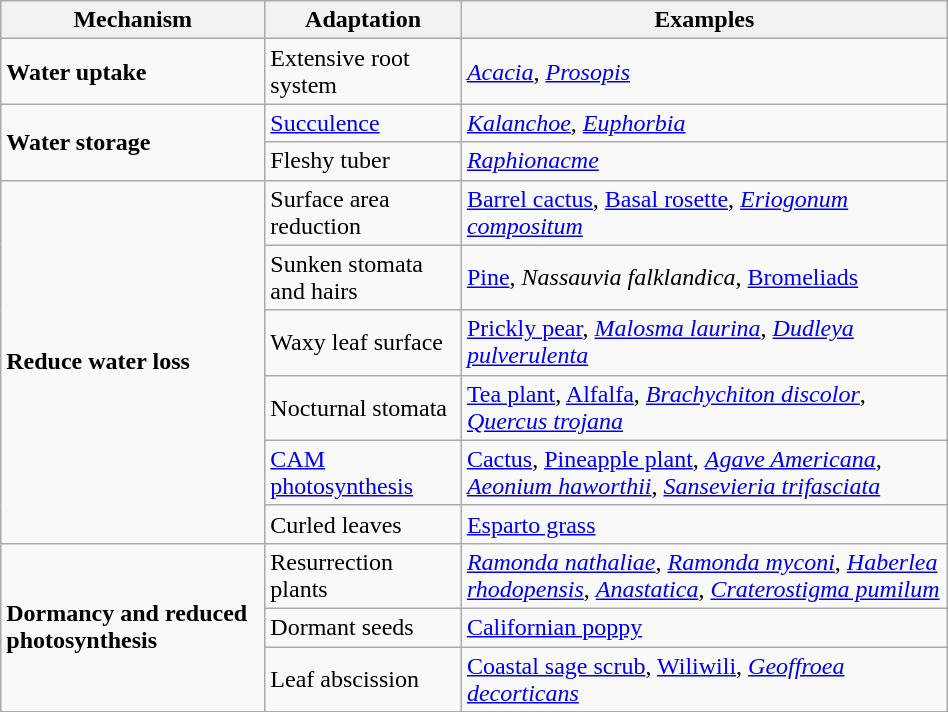<table class="wikitable sortable mw-collapsible" width="50%" border="1">
<tr>
<th>Mechanism</th>
<th>Adaptation</th>
<th>Examples</th>
</tr>
<tr>
<td rowspan=1><strong>Water uptake</strong></td>
<td>Extensive root system</td>
<td><em><a href='#'>Acacia</a></em>, <em><a href='#'>Prosopis</a></em></td>
</tr>
<tr>
<td rowspan=2><strong>Water storage</strong></td>
<td><a href='#'>Succulence</a></td>
<td><em><a href='#'>Kalanchoe</a></em>, <em><a href='#'>Euphorbia</a></em></td>
</tr>
<tr>
<td>Fleshy tuber</td>
<td><em><a href='#'>Raphionacme</a></em></td>
</tr>
<tr>
<td rowspan=6><strong>Reduce water loss</strong></td>
<td>Surface area reduction</td>
<td><a href='#'>Barrel cactus</a>, <a href='#'>Basal rosette</a>, <em><a href='#'>Eriogonum compositum</a></em></td>
</tr>
<tr>
<td>Sunken stomata and hairs</td>
<td><a href='#'>Pine</a>, <em>Nassauvia falklandica</em>, <a href='#'>Bromeliads</a></td>
</tr>
<tr>
<td>Waxy leaf surface</td>
<td><a href='#'>Prickly pear</a>, <em><a href='#'>Malosma laurina</a></em>, <em><a href='#'>Dudleya pulverulenta</a></em></td>
</tr>
<tr>
<td>Nocturnal stomata</td>
<td><a href='#'>Tea plant</a>, <a href='#'>Alfalfa</a>, <em><a href='#'>Brachychiton discolor</a></em>, <em><a href='#'>Quercus trojana</a></em></td>
</tr>
<tr>
<td><a href='#'>CAM photosynthesis</a></td>
<td><a href='#'>Cactus</a>, <a href='#'>Pineapple plant</a>, <em><a href='#'>Agave Americana</a></em>, <em><a href='#'>Aeonium haworthii</a></em>, <em><a href='#'>Sansevieria trifasciata</a></em></td>
</tr>
<tr>
<td>Curled leaves</td>
<td><a href='#'>Esparto grass</a></td>
</tr>
<tr>
<td rowspan=3><strong>Dormancy and reduced photosynthesis</strong></td>
<td>Resurrection plants</td>
<td><em><a href='#'>Ramonda nathaliae</a></em>, <em><a href='#'>Ramonda myconi</a></em>, <em><a href='#'>Haberlea rhodopensis</a></em>, <em><a href='#'>Anastatica</a></em>, <em><a href='#'>Craterostigma pumilum</a></em></td>
</tr>
<tr>
<td>Dormant seeds</td>
<td><a href='#'>Californian poppy</a></td>
</tr>
<tr>
<td>Leaf abscission</td>
<td><a href='#'>Coastal sage scrub</a>, <a href='#'>Wiliwili</a>, <em><a href='#'>Geoffroea decorticans</a></em></td>
</tr>
<tr>
</tr>
</table>
